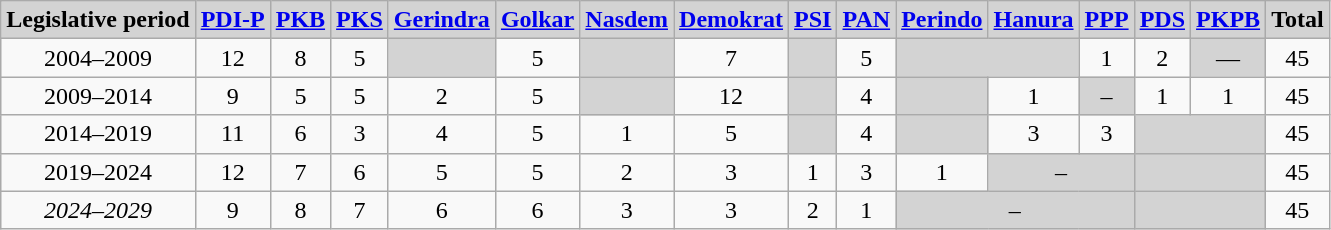<table class="wikitable" style="text-align:center">
<tr bgcolor=#D3D3D3>
<td><strong>Legislative period</strong></td>
<td><strong><a href='#'>PDI-P</a></strong></td>
<td><strong><a href='#'>PKB</a></strong></td>
<td><strong><a href='#'>PKS</a></strong></td>
<td><strong><a href='#'>Gerindra</a></strong></td>
<td><strong><a href='#'>Golkar</a></strong></td>
<td><strong><a href='#'>Nasdem</a></strong></td>
<td><strong><a href='#'>Demokrat</a></strong></td>
<td><strong><a href='#'>PSI</a></strong></td>
<td><strong><a href='#'>PAN</a></strong></td>
<td><strong><a href='#'>Perindo</a></strong></td>
<td><strong><a href='#'>Hanura</a></strong></td>
<td><strong><a href='#'>PPP</a></strong></td>
<td><strong><a href='#'>PDS</a></strong></td>
<td><strong><a href='#'>PKPB</a></strong></td>
<td><strong>Total</strong></td>
</tr>
<tr>
<td>2004–2009</td>
<td>12</td>
<td>8</td>
<td>5</td>
<td bgcolor=#D3D3D3></td>
<td>5</td>
<td bgcolor=#D3D3D3></td>
<td>7</td>
<td bgcolor=#D3D3D3></td>
<td>5</td>
<td colspan=2 bgcolor=#D3D3D3></td>
<td>1</td>
<td>2</td>
<td bgcolor=#D3D3D3>—</td>
<td>45</td>
</tr>
<tr>
<td>2009–2014</td>
<td>9</td>
<td>5</td>
<td>5</td>
<td>2</td>
<td>5</td>
<td bgcolor=#D3D3D3></td>
<td>12</td>
<td bgcolor=#D3D3D3></td>
<td>4</td>
<td bgcolor=#D3D3D3></td>
<td>1</td>
<td bgcolor=#D3D3D3>–</td>
<td>1</td>
<td>1</td>
<td>45</td>
</tr>
<tr>
<td>2014–2019</td>
<td>11</td>
<td>6</td>
<td>3</td>
<td>4</td>
<td>5</td>
<td>1</td>
<td>5</td>
<td bgcolor=#D3D3D3></td>
<td>4</td>
<td bgcolor=#D3D3D3></td>
<td>3</td>
<td>3</td>
<td colspan=2 bgcolor=#D3D3D3></td>
<td>45</td>
</tr>
<tr>
<td>2019–2024</td>
<td>12</td>
<td>7</td>
<td>6</td>
<td>5</td>
<td>5</td>
<td>2</td>
<td>3</td>
<td>1</td>
<td>3</td>
<td>1</td>
<td colspan=2 bgcolor=#D3D3D3>–</td>
<td colspan=2 bgcolor=#D3D3D3></td>
<td>45</td>
</tr>
<tr>
<td><em>2024–2029</em></td>
<td>9</td>
<td>8</td>
<td>7</td>
<td>6</td>
<td>6</td>
<td>3</td>
<td>3</td>
<td>2</td>
<td>1</td>
<td colspan=3 bgcolor=#D3D3D3>–</td>
<td colspan=2 bgcolor=#D3D3D3></td>
<td>45</td>
</tr>
</table>
